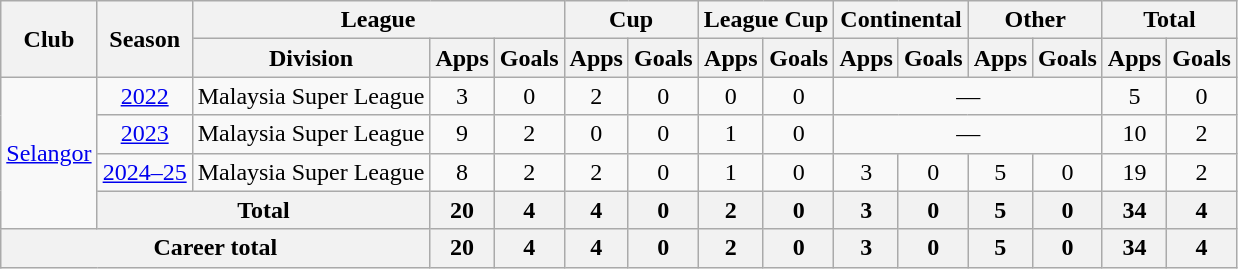<table class="wikitable" style="text-align: center;">
<tr>
<th rowspan="2">Club</th>
<th rowspan="2">Season</th>
<th colspan="3">League</th>
<th colspan="2">Cup</th>
<th colspan="2">League Cup</th>
<th colspan="2">Continental</th>
<th colspan="2">Other</th>
<th colspan="2">Total</th>
</tr>
<tr>
<th>Division</th>
<th>Apps</th>
<th>Goals</th>
<th>Apps</th>
<th>Goals</th>
<th>Apps</th>
<th>Goals</th>
<th>Apps</th>
<th>Goals</th>
<th>Apps</th>
<th>Goals</th>
<th>Apps</th>
<th>Goals</th>
</tr>
<tr>
<td rowspan="4" valign="center"><a href='#'>Selangor</a></td>
<td><a href='#'>2022</a></td>
<td>Malaysia Super League</td>
<td>3</td>
<td>0</td>
<td>2</td>
<td>0</td>
<td>0</td>
<td>0</td>
<td colspan=4>—</td>
<td>5</td>
<td>0</td>
</tr>
<tr>
<td><a href='#'>2023</a></td>
<td>Malaysia Super League</td>
<td>9</td>
<td>2</td>
<td>0</td>
<td>0</td>
<td>1</td>
<td>0</td>
<td colspan=4>—</td>
<td>10</td>
<td>2</td>
</tr>
<tr>
<td><a href='#'>2024–25</a></td>
<td>Malaysia Super League</td>
<td>8</td>
<td>2</td>
<td>2</td>
<td>0</td>
<td>1</td>
<td>0</td>
<td>3</td>
<td>0</td>
<td>5</td>
<td>0</td>
<td>19</td>
<td>2</td>
</tr>
<tr>
<th colspan="2">Total</th>
<th>20</th>
<th>4</th>
<th>4</th>
<th>0</th>
<th>2</th>
<th>0</th>
<th>3</th>
<th>0</th>
<th>5</th>
<th>0</th>
<th>34</th>
<th>4</th>
</tr>
<tr>
<th colspan="3">Career total</th>
<th>20</th>
<th>4</th>
<th>4</th>
<th>0</th>
<th>2</th>
<th>0</th>
<th>3</th>
<th>0</th>
<th>5</th>
<th>0</th>
<th>34</th>
<th>4</th>
</tr>
</table>
